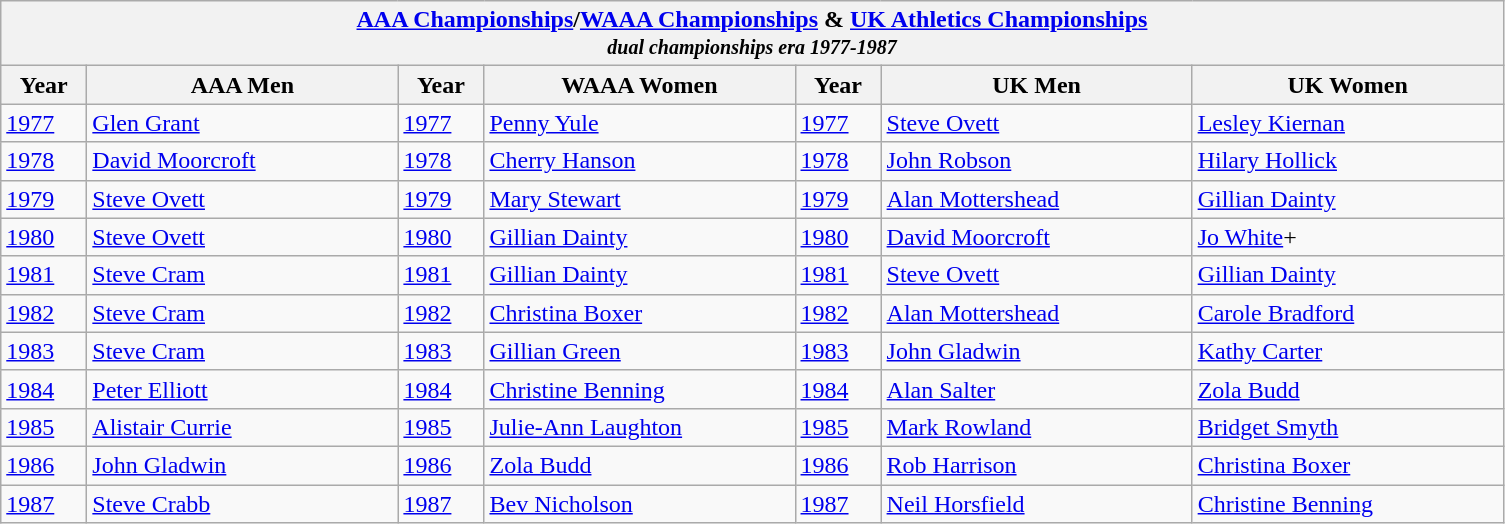<table class="wikitable">
<tr>
<th colspan="7"><a href='#'>AAA Championships</a>/<a href='#'>WAAA Championships</a> & <a href='#'>UK Athletics Championships</a><br><em><small>dual championships era 1977-1987</small></em></th>
</tr>
<tr>
<th width=50>Year</th>
<th width=200>AAA Men</th>
<th width=50>Year</th>
<th width=200>WAAA Women</th>
<th width=50>Year</th>
<th width=200>UK Men</th>
<th width=200>UK Women</th>
</tr>
<tr>
<td><a href='#'>1977</a></td>
<td><a href='#'>Glen Grant</a></td>
<td><a href='#'>1977</a></td>
<td><a href='#'>Penny Yule</a></td>
<td><a href='#'>1977</a></td>
<td><a href='#'>Steve Ovett</a></td>
<td><a href='#'>Lesley Kiernan</a></td>
</tr>
<tr>
<td><a href='#'>1978</a></td>
<td><a href='#'>David Moorcroft</a></td>
<td><a href='#'>1978</a></td>
<td><a href='#'>Cherry Hanson</a></td>
<td><a href='#'>1978</a></td>
<td><a href='#'>John Robson</a></td>
<td><a href='#'>Hilary Hollick</a></td>
</tr>
<tr>
<td><a href='#'>1979</a></td>
<td><a href='#'>Steve Ovett</a></td>
<td><a href='#'>1979</a></td>
<td><a href='#'>Mary Stewart</a></td>
<td><a href='#'>1979</a></td>
<td><a href='#'>Alan Mottershead</a></td>
<td><a href='#'>Gillian Dainty</a></td>
</tr>
<tr>
<td><a href='#'>1980</a></td>
<td><a href='#'>Steve Ovett</a></td>
<td><a href='#'>1980</a></td>
<td><a href='#'>Gillian Dainty</a></td>
<td><a href='#'>1980</a></td>
<td><a href='#'>David Moorcroft</a></td>
<td><a href='#'>Jo White</a>+</td>
</tr>
<tr>
<td><a href='#'>1981</a></td>
<td><a href='#'>Steve Cram</a></td>
<td><a href='#'>1981</a></td>
<td><a href='#'>Gillian Dainty</a></td>
<td><a href='#'>1981</a></td>
<td><a href='#'>Steve Ovett</a></td>
<td><a href='#'>Gillian Dainty</a></td>
</tr>
<tr>
<td><a href='#'>1982</a></td>
<td><a href='#'>Steve Cram</a></td>
<td><a href='#'>1982</a></td>
<td><a href='#'>Christina Boxer</a></td>
<td><a href='#'>1982</a></td>
<td><a href='#'>Alan Mottershead</a></td>
<td><a href='#'>Carole Bradford</a></td>
</tr>
<tr>
<td><a href='#'>1983</a></td>
<td><a href='#'>Steve Cram</a></td>
<td><a href='#'>1983</a></td>
<td><a href='#'>Gillian Green</a></td>
<td><a href='#'>1983</a></td>
<td><a href='#'>John Gladwin</a></td>
<td><a href='#'>Kathy Carter</a></td>
</tr>
<tr>
<td><a href='#'>1984</a></td>
<td><a href='#'>Peter Elliott</a></td>
<td><a href='#'>1984</a></td>
<td><a href='#'>Christine Benning</a></td>
<td><a href='#'>1984</a></td>
<td><a href='#'>Alan Salter</a></td>
<td><a href='#'>Zola Budd</a></td>
</tr>
<tr>
<td><a href='#'>1985</a></td>
<td><a href='#'>Alistair Currie</a></td>
<td><a href='#'>1985</a></td>
<td><a href='#'>Julie-Ann Laughton</a></td>
<td><a href='#'>1985</a></td>
<td><a href='#'>Mark Rowland</a></td>
<td><a href='#'>Bridget Smyth</a></td>
</tr>
<tr>
<td><a href='#'>1986</a></td>
<td><a href='#'>John Gladwin</a></td>
<td><a href='#'>1986</a></td>
<td><a href='#'>Zola Budd</a></td>
<td><a href='#'>1986</a></td>
<td><a href='#'>Rob Harrison</a></td>
<td><a href='#'>Christina Boxer</a></td>
</tr>
<tr>
<td><a href='#'>1987</a></td>
<td><a href='#'>Steve Crabb</a></td>
<td><a href='#'>1987</a></td>
<td><a href='#'>Bev Nicholson</a></td>
<td><a href='#'>1987</a></td>
<td><a href='#'>Neil Horsfield</a></td>
<td><a href='#'>Christine Benning</a></td>
</tr>
</table>
